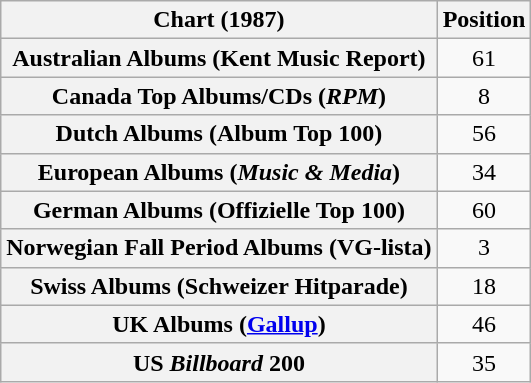<table class="wikitable sortable plainrowheaders" style="text-align:center">
<tr>
<th scope="col">Chart (1987)</th>
<th scope="col">Position</th>
</tr>
<tr>
<th scope="row">Australian Albums (Kent Music Report)</th>
<td>61</td>
</tr>
<tr>
<th scope="row">Canada Top Albums/CDs (<em>RPM</em>)</th>
<td>8</td>
</tr>
<tr>
<th scope="row">Dutch Albums (Album Top 100)</th>
<td>56</td>
</tr>
<tr>
<th scope="row">European Albums (<em>Music & Media</em>)</th>
<td>34</td>
</tr>
<tr>
<th scope="row">German Albums (Offizielle Top 100)</th>
<td>60</td>
</tr>
<tr>
<th scope="row">Norwegian Fall Period Albums (VG-lista)</th>
<td>3</td>
</tr>
<tr>
<th scope="row">Swiss Albums (Schweizer Hitparade)</th>
<td>18</td>
</tr>
<tr>
<th scope="row">UK Albums (<a href='#'>Gallup</a>)</th>
<td>46</td>
</tr>
<tr>
<th scope="row">US <em>Billboard</em> 200</th>
<td>35</td>
</tr>
</table>
